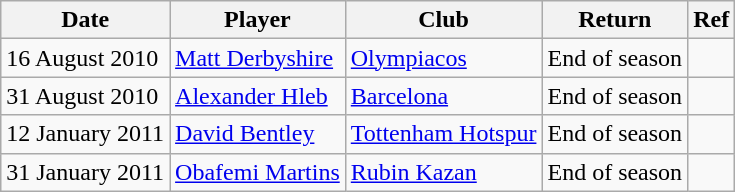<table class="wikitable" style="text-align: left">
<tr>
<th>Date</th>
<th>Player</th>
<th>Club</th>
<th>Return</th>
<th>Ref</th>
</tr>
<tr>
<td>16 August 2010</td>
<td><a href='#'>Matt Derbyshire</a></td>
<td><a href='#'>Olympiacos</a></td>
<td>End of season</td>
<td style=text-align:center></td>
</tr>
<tr>
<td>31 August 2010</td>
<td><a href='#'>Alexander Hleb</a></td>
<td><a href='#'>Barcelona</a></td>
<td>End of season</td>
<td style=text-align:center></td>
</tr>
<tr>
<td>12 January 2011</td>
<td><a href='#'>David Bentley</a></td>
<td><a href='#'>Tottenham Hotspur</a></td>
<td>End of season</td>
<td style=text-align:center></td>
</tr>
<tr>
<td>31 January 2011</td>
<td><a href='#'>Obafemi Martins</a></td>
<td><a href='#'>Rubin Kazan</a></td>
<td>End of season</td>
<td style=text-align:center></td>
</tr>
</table>
